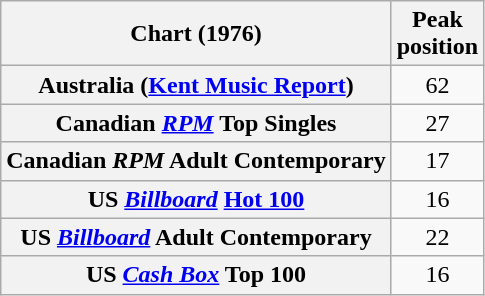<table class="wikitable sortable plainrowheaders" style="text-align:center">
<tr>
<th scope="col">Chart (1976)</th>
<th scope="col">Peak<br>position</th>
</tr>
<tr>
<th scope="row">Australia (<a href='#'>Kent Music Report</a>)</th>
<td style="text-align:center;">62</td>
</tr>
<tr>
<th scope="row">Canadian <em><a href='#'>RPM</a></em> Top Singles</th>
<td>27</td>
</tr>
<tr>
<th scope="row">Canadian <em>RPM</em> Adult Contemporary</th>
<td>17</td>
</tr>
<tr>
<th scope="row">US <em><a href='#'>Billboard</a></em> <a href='#'>Hot 100</a></th>
<td>16</td>
</tr>
<tr>
<th scope="row">US <em><a href='#'>Billboard</a></em> Adult Contemporary</th>
<td>22</td>
</tr>
<tr>
<th scope="row">US <em><a href='#'>Cash Box</a></em> Top 100</th>
<td>16</td>
</tr>
</table>
